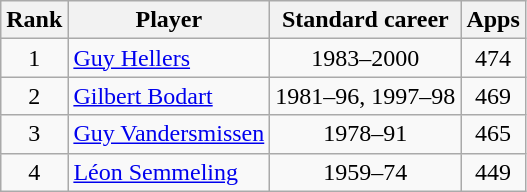<table class="wikitable sortable"  style="text-align: center;">
<tr>
<th>Rank</th>
<th>Player</th>
<th>Standard career</th>
<th>Apps</th>
</tr>
<tr>
<td>1</td>
<td style="text-align:left;"> <a href='#'>Guy Hellers</a></td>
<td>1983–2000</td>
<td>474</td>
</tr>
<tr>
<td>2</td>
<td style="text-align:left;"> <a href='#'>Gilbert Bodart</a></td>
<td>1981–96, 1997–98</td>
<td>469</td>
</tr>
<tr>
<td>3</td>
<td style="text-align:left;"> <a href='#'>Guy Vandersmissen</a></td>
<td>1978–91</td>
<td>465</td>
</tr>
<tr>
<td>4</td>
<td style="text-align:left;"> <a href='#'>Léon Semmeling</a></td>
<td>1959–74</td>
<td>449</td>
</tr>
</table>
